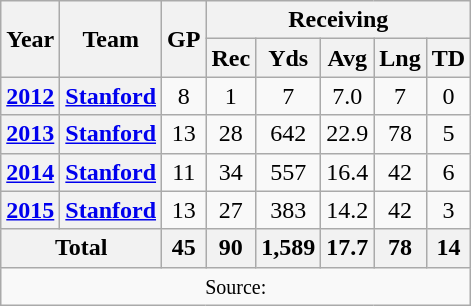<table class="wikitable" style="text-align:center;">
<tr>
<th rowspan="2">Year</th>
<th rowspan="2">Team</th>
<th rowspan="2">GP</th>
<th colspan="5">Receiving</th>
</tr>
<tr>
<th>Rec</th>
<th>Yds</th>
<th>Avg</th>
<th>Lng</th>
<th>TD</th>
</tr>
<tr>
<th><a href='#'>2012</a></th>
<th><a href='#'>Stanford</a></th>
<td>8</td>
<td>1</td>
<td>7</td>
<td>7.0</td>
<td>7</td>
<td>0</td>
</tr>
<tr>
<th><a href='#'>2013</a></th>
<th><a href='#'>Stanford</a></th>
<td>13</td>
<td>28</td>
<td>642</td>
<td>22.9</td>
<td>78</td>
<td>5</td>
</tr>
<tr>
<th><a href='#'>2014</a></th>
<th><a href='#'>Stanford</a></th>
<td>11</td>
<td>34</td>
<td>557</td>
<td>16.4</td>
<td>42</td>
<td>6</td>
</tr>
<tr>
<th><a href='#'>2015</a></th>
<th><a href='#'>Stanford</a></th>
<td>13</td>
<td>27</td>
<td>383</td>
<td>14.2</td>
<td>42</td>
<td>3</td>
</tr>
<tr>
<th colspan="2">Total</th>
<th>45</th>
<th>90</th>
<th>1,589</th>
<th>17.7</th>
<th>78</th>
<th>14</th>
</tr>
<tr>
<td colspan="8"><small>Source: </small></td>
</tr>
</table>
